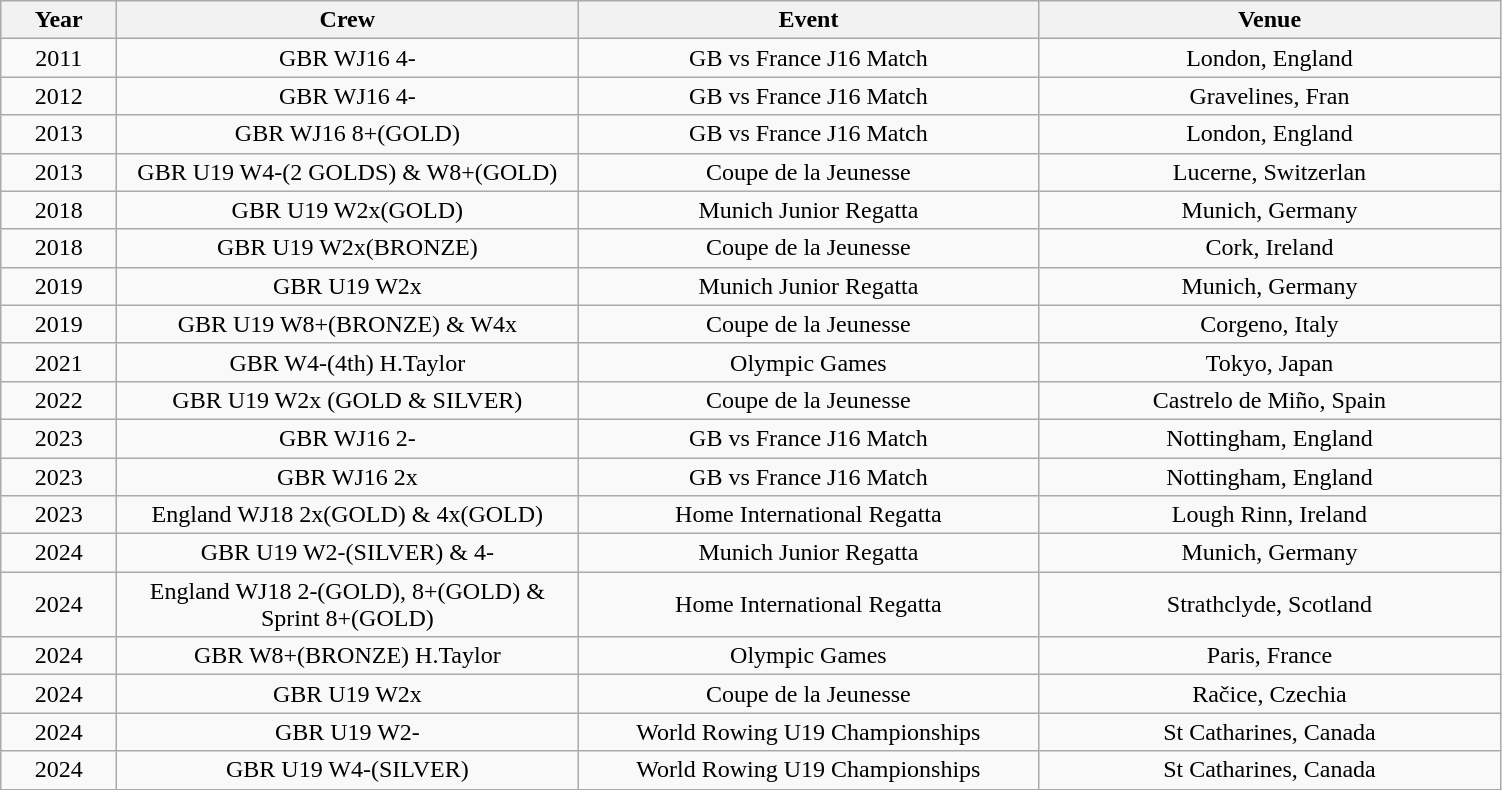<table class="wikitable" style="text-align:center">
<tr>
<th width=70>Year</th>
<th width=300>Crew</th>
<th width=300>Event</th>
<th width=300>Venue</th>
</tr>
<tr>
<td>2011</td>
<td>GBR WJ16 4-</td>
<td>GB vs France J16 Match</td>
<td>London, England</td>
</tr>
<tr>
<td>2012</td>
<td>GBR WJ16 4-</td>
<td>GB vs France J16 Match</td>
<td>Gravelines, Fran</td>
</tr>
<tr>
<td>2013</td>
<td>GBR WJ16 8+(GOLD)</td>
<td>GB vs France J16 Match</td>
<td>London, England</td>
</tr>
<tr>
<td>2013</td>
<td>GBR U19 W4-(2 GOLDS) & W8+(GOLD)</td>
<td>Coupe de la Jeunesse</td>
<td>Lucerne, Switzerlan</td>
</tr>
<tr>
<td>2018</td>
<td>GBR U19 W2x(GOLD)</td>
<td>Munich Junior Regatta</td>
<td>Munich, Germany</td>
</tr>
<tr>
<td>2018</td>
<td>GBR U19 W2x(BRONZE)</td>
<td>Coupe de la Jeunesse</td>
<td>Cork, Ireland</td>
</tr>
<tr>
<td>2019</td>
<td>GBR U19 W2x</td>
<td>Munich Junior Regatta</td>
<td>Munich, Germany</td>
</tr>
<tr>
<td>2019</td>
<td>GBR U19 W8+(BRONZE) & W4x</td>
<td>Coupe de la Jeunesse</td>
<td>Corgeno, Italy</td>
</tr>
<tr>
<td>2021</td>
<td>GBR W4-(4th) H.Taylor</td>
<td>Olympic Games</td>
<td>Tokyo, Japan</td>
</tr>
<tr>
<td>2022</td>
<td>GBR U19 W2x (GOLD & SILVER)</td>
<td>Coupe de la Jeunesse</td>
<td>Castrelo de Miño, Spain</td>
</tr>
<tr>
<td>2023</td>
<td>GBR WJ16 2-</td>
<td>GB vs France J16 Match</td>
<td>Nottingham, England</td>
</tr>
<tr>
<td>2023</td>
<td>GBR WJ16 2x</td>
<td>GB vs France J16 Match</td>
<td>Nottingham, England</td>
</tr>
<tr>
<td>2023</td>
<td>England WJ18 2x(GOLD) & 4x(GOLD)</td>
<td>Home International Regatta</td>
<td>Lough Rinn, Ireland</td>
</tr>
<tr>
<td>2024</td>
<td>GBR U19 W2-(SILVER) & 4-</td>
<td>Munich Junior Regatta</td>
<td>Munich, Germany</td>
</tr>
<tr>
<td>2024</td>
<td>England WJ18 2-(GOLD), 8+(GOLD) & Sprint 8+(GOLD)</td>
<td>Home International Regatta</td>
<td>Strathclyde, Scotland</td>
</tr>
<tr>
<td>2024</td>
<td>GBR W8+(BRONZE) H.Taylor</td>
<td>Olympic Games</td>
<td>Paris, France</td>
</tr>
<tr>
<td>2024</td>
<td>GBR U19 W2x</td>
<td>Coupe de la Jeunesse</td>
<td>Račice, Czechia</td>
</tr>
<tr>
<td>2024</td>
<td>GBR U19 W2-</td>
<td>World Rowing U19 Championships</td>
<td>St Catharines, Canada</td>
</tr>
<tr>
<td>2024</td>
<td>GBR U19 W4-(SILVER)</td>
<td>World Rowing U19 Championships</td>
<td>St Catharines, Canada</td>
</tr>
</table>
